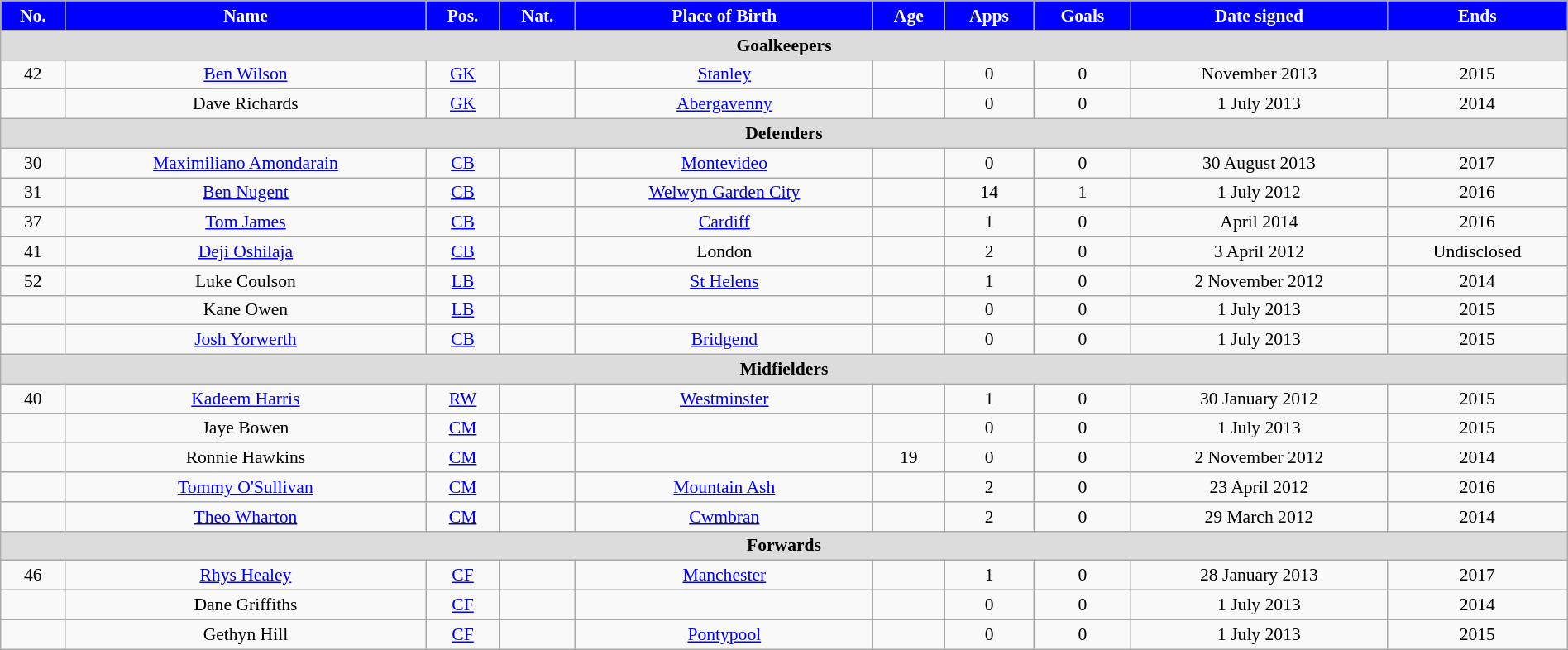<table class="wikitable" style="text-align:center; font-size:90%; width:100%;">
<tr>
<th style="background:blue; color:white; text-align:center;">No.</th>
<th style="background:blue; color:white; text-align:center;">Name</th>
<th style="background:blue; color:white; text-align:center;">Pos.</th>
<th style="background:blue; color:white; text-align:center;">Nat.</th>
<th style="background:blue; color:white; text-align:center;">Place of Birth</th>
<th style="background:blue; color:white; text-align:center;">Age</th>
<th style="background:blue; color:white; text-align:center;">Apps</th>
<th style="background:blue; color:white; text-align:center;">Goals</th>
<th style="background:blue; color:white; text-align:center;">Date signed</th>
<th style="background:blue; color:white; text-align:center;">Ends</th>
</tr>
<tr>
<th colspan="14" style="background:#dcdcdc; text-align:center;">Goalkeepers</th>
</tr>
<tr>
<td>42</td>
<td><a href='#'>Ben Wilson</a></td>
<td><a href='#'>GK</a></td>
<td></td>
<td><a href='#'>Stanley</a></td>
<td></td>
<td>0</td>
<td>0</td>
<td>November 2013</td>
<td>2015</td>
</tr>
<tr>
<td></td>
<td>Dave Richards</td>
<td><a href='#'>GK</a></td>
<td></td>
<td><a href='#'>Abergavenny</a></td>
<td></td>
<td>0</td>
<td>0</td>
<td>1 July 2013</td>
<td>2014</td>
</tr>
<tr>
<th colspan="14" style="background:#dcdcdc; text-align:center;">Defenders</th>
</tr>
<tr>
<td>30</td>
<td><a href='#'>Maximiliano Amondarain</a></td>
<td><a href='#'>CB</a></td>
<td></td>
<td><a href='#'>Montevideo</a></td>
<td></td>
<td>0</td>
<td>0</td>
<td>30 August 2013</td>
<td>2017</td>
</tr>
<tr>
<td>31</td>
<td><a href='#'>Ben Nugent</a></td>
<td><a href='#'>CB</a></td>
<td></td>
<td><a href='#'>Welwyn Garden City</a></td>
<td></td>
<td>14</td>
<td>1</td>
<td>1 July 2012</td>
<td>2016</td>
</tr>
<tr>
<td>37</td>
<td><a href='#'>Tom James</a></td>
<td><a href='#'>CB</a></td>
<td></td>
<td><a href='#'>Cardiff</a></td>
<td></td>
<td>1</td>
<td>0</td>
<td>April 2014</td>
<td>2016</td>
</tr>
<tr>
<td>41</td>
<td><a href='#'>Deji Oshilaja</a></td>
<td><a href='#'>CB</a></td>
<td></td>
<td>London</td>
<td></td>
<td>2</td>
<td>0</td>
<td>3 April 2012</td>
<td>Undisclosed</td>
</tr>
<tr>
<td>52</td>
<td>Luke Coulson</td>
<td><a href='#'>LB</a></td>
<td></td>
<td><a href='#'>St Helens</a></td>
<td></td>
<td>1</td>
<td>0</td>
<td>2 November 2012</td>
<td>2014</td>
</tr>
<tr>
<td></td>
<td>Kane Owen</td>
<td><a href='#'>LB</a></td>
<td></td>
<td></td>
<td></td>
<td>0</td>
<td>0</td>
<td>1 July 2013</td>
<td>2015</td>
</tr>
<tr>
<td></td>
<td><a href='#'>Josh Yorwerth</a></td>
<td><a href='#'>CB</a></td>
<td></td>
<td><a href='#'>Bridgend</a></td>
<td></td>
<td>0</td>
<td>0</td>
<td>1 July 2013</td>
<td>2015</td>
</tr>
<tr>
<th colspan="14" style="background:#dcdcdc; text-align:center;">Midfielders</th>
</tr>
<tr>
<td>40</td>
<td><a href='#'>Kadeem Harris</a></td>
<td><a href='#'>RW</a></td>
<td></td>
<td><a href='#'>Westminster</a></td>
<td></td>
<td>1</td>
<td>0</td>
<td>30 January 2012</td>
<td>2015</td>
</tr>
<tr>
<td></td>
<td>Jaye Bowen</td>
<td><a href='#'>CM</a></td>
<td></td>
<td></td>
<td></td>
<td>0</td>
<td>0</td>
<td>1 July 2013</td>
<td>2015</td>
</tr>
<tr>
<td></td>
<td>Ronnie Hawkins</td>
<td><a href='#'>CM</a></td>
<td></td>
<td></td>
<td>19</td>
<td>0</td>
<td>0</td>
<td>2 November 2012</td>
<td>2014</td>
</tr>
<tr>
<td></td>
<td><a href='#'>Tommy O'Sullivan</a></td>
<td><a href='#'>CM</a></td>
<td></td>
<td><a href='#'>Mountain Ash</a></td>
<td></td>
<td>2</td>
<td>0</td>
<td>23 April 2012</td>
<td>2016</td>
</tr>
<tr>
<td></td>
<td><a href='#'>Theo Wharton</a></td>
<td><a href='#'>CM</a></td>
<td></td>
<td><a href='#'>Cwmbran</a></td>
<td></td>
<td>2</td>
<td>0</td>
<td>29 March 2012</td>
<td>2014</td>
</tr>
<tr>
<th colspan="14" style="background:#dcdcdc; text-align:center;">Forwards</th>
</tr>
<tr>
<td>46</td>
<td><a href='#'>Rhys Healey</a></td>
<td><a href='#'>CF</a></td>
<td></td>
<td><a href='#'>Manchester</a></td>
<td></td>
<td>1</td>
<td>0</td>
<td>28 January 2013</td>
<td>2017</td>
</tr>
<tr>
<td></td>
<td>Dane Griffiths</td>
<td><a href='#'>CF</a></td>
<td></td>
<td></td>
<td></td>
<td>0</td>
<td>0</td>
<td>1 July 2013</td>
<td>2014</td>
</tr>
<tr>
<td></td>
<td>Gethyn Hill</td>
<td><a href='#'>CF</a></td>
<td></td>
<td><a href='#'>Pontypool</a></td>
<td></td>
<td>0</td>
<td>0</td>
<td>1 July 2013</td>
<td>2015</td>
</tr>
</table>
